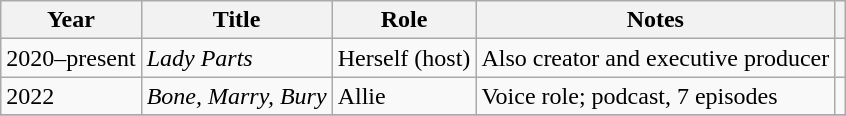<table class="wikitable sortable">
<tr>
<th>Year</th>
<th>Title</th>
<th>Role</th>
<th>Notes</th>
<th></th>
</tr>
<tr>
<td>2020–present</td>
<td><em>Lady Parts</em></td>
<td>Herself (host)</td>
<td>Also creator and executive producer</td>
<td></td>
</tr>
<tr>
<td>2022</td>
<td><em>Bone, Marry, Bury</em></td>
<td>Allie</td>
<td>Voice role; podcast, 7 episodes</td>
<td></td>
</tr>
<tr>
</tr>
</table>
